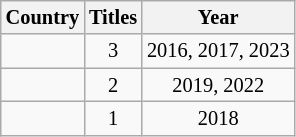<table class="wikitable sortable" style="font-size: 85%; text-align:center">
<tr>
<th>Country</th>
<th>Titles</th>
<th>Year</th>
</tr>
<tr>
<td align="left"></td>
<td>3</td>
<td>2016, 2017, 2023</td>
</tr>
<tr>
<td align=left></td>
<td>2</td>
<td>2019, 2022</td>
</tr>
<tr>
<td align=left></td>
<td rowspan=1>1</td>
<td>2018</td>
</tr>
</table>
